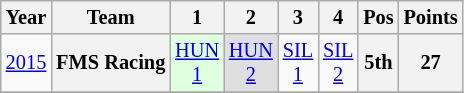<table class="wikitable" style="text-align:center; font-size:85%">
<tr>
<th>Year</th>
<th>Team</th>
<th>1</th>
<th>2</th>
<th>3</th>
<th>4</th>
<th>Pos</th>
<th>Points</th>
</tr>
<tr>
<td><a href='#'>2015</a></td>
<th nowrap>FMS Racing</th>
<td style="background:#DFFFDF;"><a href='#'>HUN<br>1</a><br></td>
<td style="background:#DFDFDF;"><a href='#'>HUN<br>2</a><br></td>
<td><a href='#'>SIL<br>1</a></td>
<td><a href='#'>SIL<br>2</a></td>
<th>5th</th>
<th>27</th>
</tr>
<tr>
</tr>
</table>
